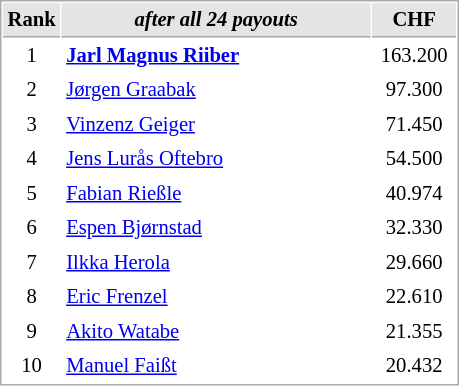<table cellspacing="1" cellpadding="3" style="border:1px solid #AAAAAA;font-size:86%">
<tr style="background-color: #E4E4E4;">
<th style="border-bottom:1px solid #AAAAAA; width: 10px;">Rank</th>
<th style="border-bottom:1px solid #AAAAAA; width: 200px;"><em>after all 24 payouts</em></th>
<th style="border-bottom:1px solid #AAAAAA; width: 50px;">CHF</th>
</tr>
<tr>
<td align=center>1</td>
<td><strong> <a href='#'>Jarl Magnus Riiber</a></strong></td>
<td align=center>163.200</td>
</tr>
<tr>
<td align=center>2</td>
<td> <a href='#'>Jørgen Graabak</a></td>
<td align=center>97.300</td>
</tr>
<tr>
<td align=center>3</td>
<td> <a href='#'>Vinzenz Geiger</a></td>
<td align=center>71.450</td>
</tr>
<tr>
<td align=center>4</td>
<td> <a href='#'>Jens Lurås Oftebro</a></td>
<td align=center>54.500</td>
</tr>
<tr>
<td align=center>5</td>
<td> <a href='#'>Fabian Rießle</a></td>
<td align=center>40.974</td>
</tr>
<tr>
<td align=center>6</td>
<td> <a href='#'>Espen Bjørnstad</a></td>
<td align=center>32.330</td>
</tr>
<tr>
<td align=center>7</td>
<td> <a href='#'>Ilkka Herola</a></td>
<td align=center>29.660</td>
</tr>
<tr>
<td align=center>8</td>
<td> <a href='#'>Eric Frenzel</a></td>
<td align=center>22.610</td>
</tr>
<tr>
<td align=center>9</td>
<td> <a href='#'>Akito Watabe</a></td>
<td align=center>21.355</td>
</tr>
<tr>
<td align=center>10</td>
<td> <a href='#'>Manuel Faißt</a></td>
<td align=center>20.432</td>
</tr>
</table>
